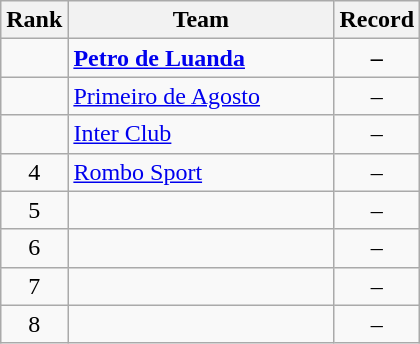<table class=wikitable style="text-align:center;">
<tr>
<th>Rank</th>
<th width=170>Team</th>
<th>Record</th>
</tr>
<tr>
<td></td>
<td align=left> <strong><a href='#'>Petro de Luanda</a></strong></td>
<td><strong>–</strong></td>
</tr>
<tr>
<td></td>
<td align=left> <a href='#'>Primeiro de Agosto</a></td>
<td>–</td>
</tr>
<tr>
<td></td>
<td align=left> <a href='#'>Inter Club</a></td>
<td>–</td>
</tr>
<tr>
<td>4</td>
<td align=left> <a href='#'>Rombo Sport</a></td>
<td>–</td>
</tr>
<tr>
<td>5</td>
<td></td>
<td>–</td>
</tr>
<tr>
<td>6</td>
<td></td>
<td>–</td>
</tr>
<tr>
<td>7</td>
<td></td>
<td>–</td>
</tr>
<tr>
<td>8</td>
<td></td>
<td>–</td>
</tr>
</table>
